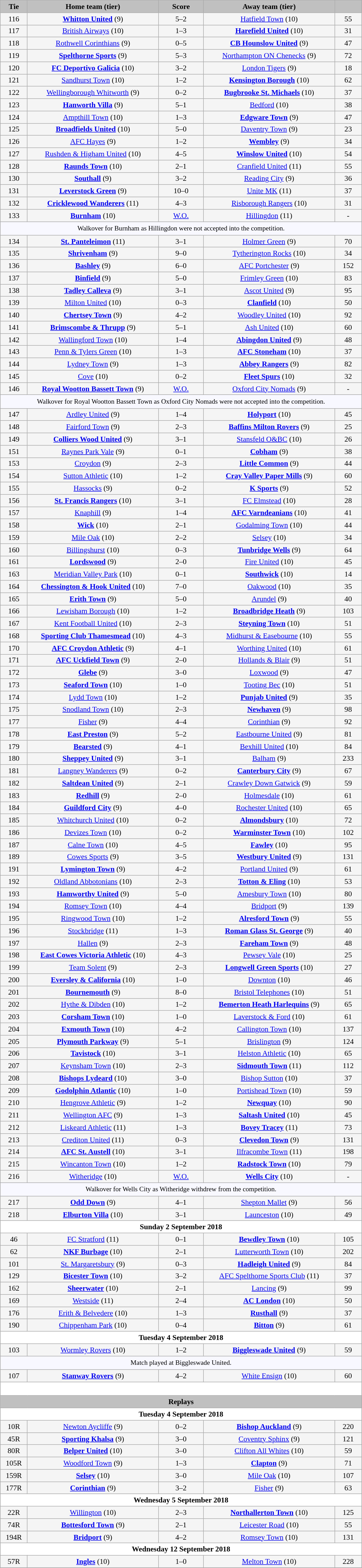<table class="wikitable" style="width: 700px; background:WhiteSmoke; text-align:center; font-size:90%">
<tr>
<td scope="col" style="width:  7.50%; background:silver;"><strong>Tie</strong></td>
<td scope="col" style="width: 36.25%; background:silver;"><strong>Home team (tier)</strong></td>
<td scope="col" style="width: 12.50%; background:silver;"><strong>Score</strong></td>
<td scope="col" style="width: 36.25%; background:silver;"><strong>Away team (tier)</strong></td>
<td scope="col" style="width:  7.50%; background:silver;"><strong></strong></td>
</tr>
<tr>
<td>116</td>
<td><strong><a href='#'>Whitton United</a></strong> (9)</td>
<td>5–2</td>
<td><a href='#'>Hatfield Town</a> (10)</td>
<td>55</td>
</tr>
<tr>
<td>117</td>
<td><a href='#'>British Airways</a> (10)</td>
<td>1–3</td>
<td><strong><a href='#'>Harefield United</a></strong> (10)</td>
<td>31</td>
</tr>
<tr>
<td>118</td>
<td><a href='#'>Rothwell Corinthians</a> (9)</td>
<td>0–5</td>
<td><strong><a href='#'>CB Hounslow United</a></strong> (9)</td>
<td>47</td>
</tr>
<tr>
<td>119</td>
<td><strong><a href='#'>Spelthorne Sports</a></strong> (9)</td>
<td>5–3 </td>
<td><a href='#'>Northampton ON Chenecks</a> (9)</td>
<td>72</td>
</tr>
<tr>
<td>120</td>
<td><strong><a href='#'>FC Deportivo Galicia</a></strong> (10)</td>
<td>3–2</td>
<td><a href='#'>London Tigers</a> (9)</td>
<td>18</td>
</tr>
<tr>
<td>121</td>
<td><a href='#'>Sandhurst Town</a> (10)</td>
<td>1–2</td>
<td><strong><a href='#'>Kensington Borough</a></strong> (10)</td>
<td>62</td>
</tr>
<tr>
<td>122</td>
<td><a href='#'>Wellingborough Whitworth</a> (9)</td>
<td>0–2</td>
<td><strong><a href='#'>Bugbrooke St. Michaels</a></strong> (10)</td>
<td>37</td>
</tr>
<tr>
<td>123</td>
<td><strong><a href='#'>Hanworth Villa</a></strong> (9)</td>
<td>5–1</td>
<td><a href='#'>Bedford</a> (10)</td>
<td>38</td>
</tr>
<tr>
<td>124</td>
<td><a href='#'>Ampthill Town</a> (10)</td>
<td>1–3</td>
<td><strong><a href='#'>Edgware Town</a></strong> (9)</td>
<td>47</td>
</tr>
<tr>
<td>125</td>
<td><strong><a href='#'>Broadfields United</a></strong> (10)</td>
<td>5–0</td>
<td><a href='#'>Daventry Town</a> (9)</td>
<td>23</td>
</tr>
<tr>
<td>126</td>
<td><a href='#'>AFC Hayes</a> (9)</td>
<td>1–2</td>
<td><strong><a href='#'>Wembley</a></strong> (9)</td>
<td>34</td>
</tr>
<tr>
<td>127</td>
<td><a href='#'>Rushden & Higham United</a> (10)</td>
<td>4–5 </td>
<td><strong><a href='#'>Winslow United</a></strong> (10)</td>
<td>54</td>
</tr>
<tr>
<td>128</td>
<td><strong><a href='#'>Raunds Town</a></strong> (10)</td>
<td>2–1 </td>
<td><a href='#'>Cranfield United</a> (11)</td>
<td>55</td>
</tr>
<tr>
<td>130</td>
<td><strong><a href='#'>Southall</a></strong> (9)</td>
<td>3–2</td>
<td><a href='#'>Reading City</a> (9)</td>
<td>36</td>
</tr>
<tr>
<td>131</td>
<td><strong><a href='#'>Leverstock Green</a></strong> (9)</td>
<td>10–0</td>
<td><a href='#'>Unite MK</a> (11)</td>
<td>37</td>
</tr>
<tr>
<td>132</td>
<td><strong><a href='#'>Cricklewood Wanderers</a></strong> (11)</td>
<td>4–3</td>
<td><a href='#'>Risborough Rangers</a> (10)</td>
<td>31</td>
</tr>
<tr>
<td>133</td>
<td><strong><a href='#'>Burnham</a></strong> (10)</td>
<td><a href='#'>W.O.</a></td>
<td><a href='#'>Hillingdon</a> (11)</td>
<td>-</td>
</tr>
<tr>
<td colspan="5" style="background:GhostWhite; height:20px; text-align:center; font-size:90%">Walkover for Burnham as Hillingdon were not accepted into the competition.</td>
</tr>
<tr>
<td>134</td>
<td><strong><a href='#'>St. Panteleimon</a></strong> (11)</td>
<td>3–1</td>
<td><a href='#'>Holmer Green</a> (9)</td>
<td>70</td>
</tr>
<tr>
<td>135</td>
<td><strong><a href='#'>Shrivenham</a></strong> (9)</td>
<td>9–0</td>
<td><a href='#'>Tytherington Rocks</a> (10)</td>
<td>34</td>
</tr>
<tr>
<td>136</td>
<td><strong><a href='#'>Bashley</a></strong> (9)</td>
<td>6–0</td>
<td><a href='#'>AFC Portchester</a> (9)</td>
<td>152</td>
</tr>
<tr>
<td>137</td>
<td><strong><a href='#'>Binfield</a></strong> (9)</td>
<td>5–0</td>
<td><a href='#'>Frimley Green</a> (10)</td>
<td>83</td>
</tr>
<tr>
<td>138</td>
<td><strong><a href='#'>Tadley Calleva</a></strong> (9)</td>
<td>3–1</td>
<td><a href='#'>Ascot United</a> (9)</td>
<td>95</td>
</tr>
<tr>
<td>139</td>
<td><a href='#'>Milton United</a> (10)</td>
<td>0–3</td>
<td><strong><a href='#'>Clanfield</a></strong> (10)</td>
<td>50</td>
</tr>
<tr>
<td>140</td>
<td><strong><a href='#'>Chertsey Town</a></strong> (9)</td>
<td>4–2</td>
<td><a href='#'>Woodley United</a> (10)</td>
<td>92</td>
</tr>
<tr>
<td>141</td>
<td><strong><a href='#'>Brimscombe & Thrupp</a></strong> (9)</td>
<td>5–1</td>
<td><a href='#'>Ash United</a> (10)</td>
<td>60</td>
</tr>
<tr>
<td>142</td>
<td><a href='#'>Wallingford Town</a> (10)</td>
<td>1–4</td>
<td><strong><a href='#'>Abingdon United</a></strong> (9)</td>
<td>48</td>
</tr>
<tr>
<td>143</td>
<td><a href='#'>Penn & Tylers Green</a> (10)</td>
<td>1–3</td>
<td><strong><a href='#'>AFC Stoneham</a></strong> (10)</td>
<td>37</td>
</tr>
<tr>
<td>144</td>
<td><a href='#'>Lydney Town</a> (9)</td>
<td>1–3</td>
<td><strong><a href='#'>Abbey Rangers</a></strong> (9)</td>
<td>82</td>
</tr>
<tr>
<td>145</td>
<td><a href='#'>Cove</a> (10)</td>
<td>0–2</td>
<td><strong><a href='#'>Fleet Spurs</a></strong> (10)</td>
<td>32</td>
</tr>
<tr>
<td>146</td>
<td><strong><a href='#'>Royal Wootton Bassett Town</a></strong> (9)</td>
<td><a href='#'>W.O.</a></td>
<td><a href='#'>Oxford City Nomads</a> (9)</td>
<td>-</td>
</tr>
<tr>
<td colspan="5" style="background:GhostWhite; height:20px; text-align:center; font-size:90%">Walkover for Royal Wootton Bassett Town as Oxford City Nomads were not accepted into the competition.</td>
</tr>
<tr>
<td>147</td>
<td><a href='#'>Ardley United</a> (9)</td>
<td>1–4</td>
<td><strong><a href='#'>Holyport</a></strong> (10)</td>
<td>45</td>
</tr>
<tr>
<td>148</td>
<td><a href='#'>Fairford Town</a> (9)</td>
<td>2–3 </td>
<td><strong><a href='#'>Baffins Milton Rovers</a></strong> (9)</td>
<td>25</td>
</tr>
<tr>
<td>149</td>
<td><strong><a href='#'>Colliers Wood United</a></strong> (9)</td>
<td>3–1 </td>
<td><a href='#'>Stansfeld O&BC</a> (10)</td>
<td>26</td>
</tr>
<tr>
<td>151</td>
<td><a href='#'>Raynes Park Vale</a> (9)</td>
<td>0–1</td>
<td><strong><a href='#'>Cobham</a></strong> (9)</td>
<td>38</td>
</tr>
<tr>
<td>153</td>
<td><a href='#'>Croydon</a> (9)</td>
<td>2–3</td>
<td><strong><a href='#'>Little Common</a></strong> (9)</td>
<td>44</td>
</tr>
<tr>
<td>154</td>
<td><a href='#'>Sutton Athletic</a> (10)</td>
<td>1–2</td>
<td><strong><a href='#'>Cray Valley Paper Mills</a></strong> (9)</td>
<td>60</td>
</tr>
<tr>
<td>155</td>
<td><a href='#'>Hassocks</a> (9)</td>
<td>0–2</td>
<td><strong><a href='#'>K Sports</a></strong> (9)</td>
<td>52</td>
</tr>
<tr>
<td>156</td>
<td><strong><a href='#'>St. Francis Rangers</a></strong> (10)</td>
<td>3–1</td>
<td><a href='#'>FC Elmstead</a> (10)</td>
<td>28</td>
</tr>
<tr>
<td>157</td>
<td><a href='#'>Knaphill</a> (9)</td>
<td>1–4</td>
<td><strong><a href='#'>AFC Varndeanians</a></strong> (10)</td>
<td>41</td>
</tr>
<tr>
<td>158</td>
<td><strong><a href='#'>Wick</a></strong> (10)</td>
<td>2–1</td>
<td><a href='#'>Godalming Town</a> (10)</td>
<td>44</td>
</tr>
<tr>
<td>159</td>
<td><a href='#'>Mile Oak</a> (10)</td>
<td>2–2</td>
<td><a href='#'>Selsey</a> (10)</td>
<td>34</td>
</tr>
<tr>
<td>160</td>
<td><a href='#'>Billingshurst</a> (10)</td>
<td>0–3</td>
<td><strong><a href='#'>Tunbridge Wells</a></strong> (9)</td>
<td>64</td>
</tr>
<tr>
<td>161</td>
<td><strong><a href='#'>Lordswood</a></strong> (9)</td>
<td>2–0</td>
<td><a href='#'>Fire United</a> (10)</td>
<td>45</td>
</tr>
<tr>
<td>163</td>
<td><a href='#'>Meridian Valley Park</a> (10)</td>
<td>0–1</td>
<td><strong><a href='#'>Southwick</a></strong> (10)</td>
<td>14</td>
</tr>
<tr>
<td>164</td>
<td><strong><a href='#'>Chessington & Hook United</a></strong> (10)</td>
<td>7–0</td>
<td><a href='#'>Oakwood</a> (10)</td>
<td>35</td>
</tr>
<tr>
<td>165</td>
<td><strong><a href='#'>Erith Town</a></strong> (9)</td>
<td>5–0</td>
<td><a href='#'>Arundel</a> (9)</td>
<td>40</td>
</tr>
<tr>
<td>166</td>
<td><a href='#'>Lewisham Borough</a> (10)</td>
<td>1–2 </td>
<td><strong><a href='#'>Broadbridge Heath</a></strong> (9)</td>
<td>103</td>
</tr>
<tr>
<td>167</td>
<td><a href='#'>Kent Football United</a> (10)</td>
<td>2–3 </td>
<td><strong><a href='#'>Steyning Town</a></strong> (10)</td>
<td>51</td>
</tr>
<tr>
<td>168</td>
<td><strong><a href='#'>Sporting Club Thamesmead</a></strong> (10)</td>
<td>4–3</td>
<td><a href='#'>Midhurst & Easebourne</a> (10)</td>
<td>55</td>
</tr>
<tr>
<td>170</td>
<td><strong><a href='#'>AFC Croydon Athletic</a></strong> (9)</td>
<td>4–1</td>
<td><a href='#'>Worthing United</a> (10)</td>
<td>61</td>
</tr>
<tr>
<td>171</td>
<td><strong><a href='#'>AFC Uckfield Town</a></strong> (9)</td>
<td>2–0</td>
<td><a href='#'>Hollands & Blair</a> (9)</td>
<td>51</td>
</tr>
<tr>
<td>172</td>
<td><strong><a href='#'>Glebe</a></strong> (9)</td>
<td>3–0</td>
<td><a href='#'>Loxwood</a> (9)</td>
<td>47</td>
</tr>
<tr>
<td>173</td>
<td><strong><a href='#'>Seaford Town</a></strong> (10)</td>
<td>1–0</td>
<td><a href='#'>Tooting Bec</a> (10)</td>
<td>51</td>
</tr>
<tr>
<td>174</td>
<td><a href='#'>Lydd Town</a> (10)</td>
<td>1–2</td>
<td><strong><a href='#'>Punjab United</a></strong> (9)</td>
<td>35</td>
</tr>
<tr>
<td>175</td>
<td><a href='#'>Snodland Town</a> (10)</td>
<td>2–3</td>
<td><strong><a href='#'>Newhaven</a></strong> (9)</td>
<td>98</td>
</tr>
<tr>
<td>177</td>
<td><a href='#'>Fisher</a> (9)</td>
<td>4–4</td>
<td><a href='#'>Corinthian</a> (9)</td>
<td>92</td>
</tr>
<tr>
<td>178</td>
<td><strong><a href='#'>East Preston</a></strong> (9)</td>
<td>5–2</td>
<td><a href='#'>Eastbourne United</a> (9)</td>
<td>81</td>
</tr>
<tr>
<td>179</td>
<td><strong><a href='#'>Bearsted</a></strong> (9)</td>
<td>4–1</td>
<td><a href='#'>Bexhill United</a> (10)</td>
<td>84</td>
</tr>
<tr>
<td>180</td>
<td><strong><a href='#'>Sheppey United</a></strong> (9)</td>
<td>3–1</td>
<td><a href='#'>Balham</a> (9)</td>
<td>233</td>
</tr>
<tr>
<td>181</td>
<td><a href='#'>Langney Wanderers</a> (9)</td>
<td>0–2</td>
<td><strong><a href='#'>Canterbury City</a></strong> (9)</td>
<td>67</td>
</tr>
<tr>
<td>182</td>
<td><strong><a href='#'>Saltdean United</a></strong> (9)</td>
<td>2–1</td>
<td><a href='#'>Crawley Down Gatwick</a> (9)</td>
<td>59</td>
</tr>
<tr>
<td>183</td>
<td><strong><a href='#'>Redhill</a></strong> (9)</td>
<td>2–0</td>
<td><a href='#'>Holmesdale</a> (10)</td>
<td>61</td>
</tr>
<tr>
<td>184</td>
<td><strong><a href='#'>Guildford City</a></strong> (9)</td>
<td>4–0</td>
<td><a href='#'>Rochester United</a> (10)</td>
<td>65</td>
</tr>
<tr>
<td>185</td>
<td><a href='#'>Whitchurch United</a> (10)</td>
<td>0–2</td>
<td><strong><a href='#'>Almondsbury</a></strong> (10)</td>
<td>72</td>
</tr>
<tr>
<td>186</td>
<td><a href='#'>Devizes Town</a> (10)</td>
<td>0–2</td>
<td><strong><a href='#'>Warminster Town</a></strong> (10)</td>
<td>102</td>
</tr>
<tr>
<td>187</td>
<td><a href='#'>Calne Town</a> (10)</td>
<td>4–5</td>
<td><strong><a href='#'>Fawley</a></strong> (10)</td>
<td>95</td>
</tr>
<tr>
<td>189</td>
<td><a href='#'>Cowes Sports</a> (9)</td>
<td>3–5 </td>
<td><strong><a href='#'>Westbury United</a></strong> (9)</td>
<td>131</td>
</tr>
<tr>
<td>191</td>
<td><strong><a href='#'>Lymington Town</a></strong> (9)</td>
<td>4–2</td>
<td><a href='#'>Portland United</a> (9)</td>
<td>61</td>
</tr>
<tr>
<td>192</td>
<td><a href='#'>Oldland Abbotonians</a> (10)</td>
<td>2–3</td>
<td><strong><a href='#'>Totton & Eling</a></strong> (10)</td>
<td>53</td>
</tr>
<tr>
<td>193</td>
<td><strong><a href='#'>Hamworthy United</a></strong> (9)</td>
<td>5–0</td>
<td><a href='#'>Amesbury Town</a> (10)</td>
<td>80</td>
</tr>
<tr>
<td>194</td>
<td><a href='#'>Romsey Town</a> (10)</td>
<td>4–4</td>
<td><a href='#'>Bridport</a> (9)</td>
<td>139</td>
</tr>
<tr>
<td>195</td>
<td><a href='#'>Ringwood Town</a> (10)</td>
<td>1–2</td>
<td><strong><a href='#'>Alresford Town</a></strong> (9)</td>
<td>55</td>
</tr>
<tr>
<td>196</td>
<td><a href='#'>Stockbridge</a> (11)</td>
<td>1–3</td>
<td><strong><a href='#'>Roman Glass St. George</a></strong> (9)</td>
<td>40</td>
</tr>
<tr>
<td>197</td>
<td><a href='#'>Hallen</a> (9)</td>
<td>2–3</td>
<td><strong><a href='#'>Fareham Town</a></strong> (9)</td>
<td>48</td>
</tr>
<tr>
<td>198</td>
<td><strong><a href='#'>East Cowes Victoria Athletic</a></strong> (10)</td>
<td>4–3</td>
<td><a href='#'>Pewsey Vale</a> (10)</td>
<td>25</td>
</tr>
<tr>
<td>199</td>
<td><a href='#'>Team Solent</a> (9)</td>
<td>2–3</td>
<td><strong><a href='#'>Longwell Green Sports</a></strong> (10)</td>
<td>27</td>
</tr>
<tr>
<td>200</td>
<td><strong><a href='#'>Eversley & California</a></strong> (10)</td>
<td>1–0</td>
<td><a href='#'>Downton</a> (10)</td>
<td>46</td>
</tr>
<tr>
<td>201</td>
<td><strong><a href='#'>Bournemouth</a></strong> (9)</td>
<td>8–0</td>
<td><a href='#'>Bristol Telephones</a> (10)</td>
<td>51</td>
</tr>
<tr>
<td>202</td>
<td><a href='#'>Hythe & Dibden</a> (10)</td>
<td>1–2 </td>
<td><strong><a href='#'>Bemerton Heath Harlequins</a></strong> (9)</td>
<td>65</td>
</tr>
<tr>
<td>203</td>
<td><strong><a href='#'>Corsham Town</a></strong> (10)</td>
<td>1–0</td>
<td><a href='#'>Laverstock & Ford</a> (10)</td>
<td>61</td>
</tr>
<tr>
<td>204</td>
<td><strong><a href='#'>Exmouth Town</a></strong> (10)</td>
<td>4–2</td>
<td><a href='#'>Callington Town</a> (10)</td>
<td>137</td>
</tr>
<tr>
<td>205</td>
<td><strong><a href='#'>Plymouth Parkway</a></strong> (9)</td>
<td>5–1</td>
<td><a href='#'>Brislington</a> (9)</td>
<td>124</td>
</tr>
<tr>
<td>206</td>
<td><strong><a href='#'>Tavistock</a></strong> (10)</td>
<td>3–1</td>
<td><a href='#'>Helston Athletic</a> (10)</td>
<td>65</td>
</tr>
<tr>
<td>207</td>
<td><a href='#'>Keynsham Town</a> (10)</td>
<td>2–3</td>
<td><strong><a href='#'>Sidmouth Town</a></strong> (11)</td>
<td>112</td>
</tr>
<tr>
<td>208</td>
<td><strong><a href='#'>Bishops Lydeard</a></strong> (10)</td>
<td>3–0 </td>
<td><a href='#'>Bishop Sutton</a> (10)</td>
<td>37</td>
</tr>
<tr>
<td>209</td>
<td><strong><a href='#'>Godolphin Atlantic</a></strong> (10)</td>
<td>1–0</td>
<td><a href='#'>Portishead Town</a> (10)</td>
<td>59</td>
</tr>
<tr>
<td>210</td>
<td><a href='#'>Hengrove Athletic</a> (9)</td>
<td>1–2 </td>
<td><strong><a href='#'>Newquay</a></strong> (10)</td>
<td>90</td>
</tr>
<tr>
<td>211</td>
<td><a href='#'>Wellington AFC</a> (9)</td>
<td>1–3</td>
<td><strong><a href='#'>Saltash United</a></strong> (10)</td>
<td>45</td>
</tr>
<tr>
<td>212</td>
<td><a href='#'>Liskeard Athletic</a> (11)</td>
<td>1–3</td>
<td><strong><a href='#'>Bovey Tracey</a></strong> (11)</td>
<td>73</td>
</tr>
<tr>
<td>213</td>
<td><a href='#'>Crediton United</a> (11)</td>
<td>0–3</td>
<td><strong><a href='#'>Clevedon Town</a></strong> (9)</td>
<td>131</td>
</tr>
<tr>
<td>214</td>
<td><strong><a href='#'>AFC St. Austell</a></strong> (10)</td>
<td>3–1</td>
<td><a href='#'>Ilfracombe Town</a> (11)</td>
<td>198</td>
</tr>
<tr>
<td>215</td>
<td><a href='#'>Wincanton Town</a> (10)</td>
<td>1–2</td>
<td><strong><a href='#'>Radstock Town</a></strong> (10)</td>
<td>79</td>
</tr>
<tr>
<td>216</td>
<td><a href='#'>Witheridge</a> (10)</td>
<td><a href='#'>W.O.</a></td>
<td><strong><a href='#'>Wells City</a></strong> (10)</td>
<td>-</td>
</tr>
<tr>
<td colspan="5" style="background:GhostWhite; height:20px; text-align:center; font-size:90%">Walkover for Wells City as Witheridge withdrew from the competition.</td>
</tr>
<tr>
<td>217</td>
<td><strong><a href='#'>Odd Down</a></strong> (9)</td>
<td>4–1</td>
<td><a href='#'>Shepton Mallet</a> (9)</td>
<td>56</td>
</tr>
<tr>
<td>218</td>
<td><strong><a href='#'>Elburton Villa</a></strong> (10)</td>
<td>3–1</td>
<td><a href='#'>Launceston</a> (10)</td>
<td>49</td>
</tr>
<tr>
<td colspan="5" style= background:White><strong>Sunday 2 September 2018</strong></td>
</tr>
<tr>
<td>46</td>
<td><a href='#'>FC Stratford</a> (11)</td>
<td>0–1</td>
<td><strong><a href='#'>Bewdley Town</a></strong> (10)</td>
<td>105</td>
</tr>
<tr>
<td>62</td>
<td><strong><a href='#'>NKF Burbage</a></strong> (10)</td>
<td>2–1</td>
<td><a href='#'>Lutterworth Town</a> (10)</td>
<td>202</td>
</tr>
<tr>
<td>101</td>
<td><a href='#'>St. Margaretsbury</a> (9)</td>
<td>0–3</td>
<td><strong><a href='#'>Hadleigh United</a></strong> (9)</td>
<td>84</td>
</tr>
<tr>
<td>129</td>
<td><strong><a href='#'>Bicester Town</a></strong> (10)</td>
<td>3–2</td>
<td><a href='#'>AFC Spelthorne Sports Club</a> (11)</td>
<td>37</td>
</tr>
<tr>
<td>162</td>
<td><strong><a href='#'>Sheerwater</a></strong> (10)</td>
<td>2–1</td>
<td><a href='#'>Lancing</a> (9)</td>
<td>99</td>
</tr>
<tr>
<td>169</td>
<td><a href='#'>Westside</a> (11)</td>
<td>2–4</td>
<td><strong><a href='#'>AC London</a></strong> (10)</td>
<td>50</td>
</tr>
<tr>
<td>176</td>
<td><a href='#'>Erith & Belvedere</a> (10)</td>
<td>1–3</td>
<td><strong><a href='#'>Rusthall</a></strong> (9)</td>
<td>37</td>
</tr>
<tr>
<td>190</td>
<td><a href='#'>Chippenham Park</a> (10)</td>
<td>0–4</td>
<td><strong><a href='#'>Bitton</a></strong> (9)</td>
<td>61</td>
</tr>
<tr>
<td colspan="5" style= background:White><strong>Tuesday 4 September 2018</strong></td>
</tr>
<tr>
<td>103</td>
<td><a href='#'>Wormley Rovers</a> (10)</td>
<td>1–2 </td>
<td><strong><a href='#'>Biggleswade United</a></strong> (9)</td>
<td>59</td>
</tr>
<tr>
<td colspan="5" style="background:GhostWhite; height:20px; text-align:center; font-size:90%">Match played at Biggleswade United.</td>
</tr>
<tr>
<td>107</td>
<td><strong><a href='#'>Stanway Rovers</a></strong> (9)</td>
<td>4–2</td>
<td><a href='#'>White Ensign</a> (10)</td>
<td>60</td>
</tr>
<tr>
<td colspan="5" style="height: 20px; background:White;"></td>
</tr>
<tr>
<td colspan="5" style= background:Silver><strong>Replays</strong></td>
</tr>
<tr>
<td colspan="5" style= background:White><strong>Tuesday 4 September 2018</strong></td>
</tr>
<tr>
<td>10R</td>
<td><a href='#'>Newton Aycliffe</a> (9)</td>
<td>0–2</td>
<td><strong><a href='#'>Bishop Auckland</a></strong> (9)</td>
<td>220</td>
</tr>
<tr>
<td>45R</td>
<td><strong><a href='#'>Sporting Khalsa</a></strong> (9)</td>
<td>3–0</td>
<td><a href='#'>Coventry Sphinx</a> (9)</td>
<td>121</td>
</tr>
<tr>
<td>80R</td>
<td><strong><a href='#'>Belper United</a></strong> (10)</td>
<td>3–0</td>
<td><a href='#'>Clifton All Whites</a> (10)</td>
<td>59</td>
</tr>
<tr>
<td>105R</td>
<td><a href='#'>Woodford Town</a> (9)</td>
<td>1–3</td>
<td><strong><a href='#'>Clapton</a></strong> (9)</td>
<td>71</td>
</tr>
<tr>
<td>159R</td>
<td><strong><a href='#'>Selsey</a></strong> (10)</td>
<td>3–0</td>
<td><a href='#'>Mile Oak</a> (10)</td>
<td>107</td>
</tr>
<tr>
<td>177R</td>
<td><strong><a href='#'>Corinthian</a></strong> (9)</td>
<td>3–2</td>
<td><a href='#'>Fisher</a> (9)</td>
<td>63</td>
</tr>
<tr>
<td colspan="5" style= background:White><strong>Wednesday 5 September 2018</strong></td>
</tr>
<tr>
<td>22R</td>
<td><a href='#'>Willington</a> (10)</td>
<td>2–3</td>
<td><strong><a href='#'>Northallerton Town</a></strong> (10)</td>
<td>125</td>
</tr>
<tr>
<td>74R</td>
<td><strong><a href='#'>Bottesford Town</a></strong> (9)</td>
<td>2–1</td>
<td><a href='#'>Leicester Road</a> (10)</td>
<td>55</td>
</tr>
<tr>
<td>194R</td>
<td><strong><a href='#'>Bridport</a></strong> (9)</td>
<td>4–2</td>
<td><a href='#'>Romsey Town</a> (10)</td>
<td>131</td>
</tr>
<tr>
<td colspan="5" style= background:White><strong>Wednesday 12 September 2018</strong></td>
</tr>
<tr>
<td>57R</td>
<td><strong><a href='#'>Ingles</a></strong> (10)</td>
<td>1–0</td>
<td><a href='#'>Melton Town</a> (10)</td>
<td>228</td>
</tr>
<tr>
</tr>
</table>
